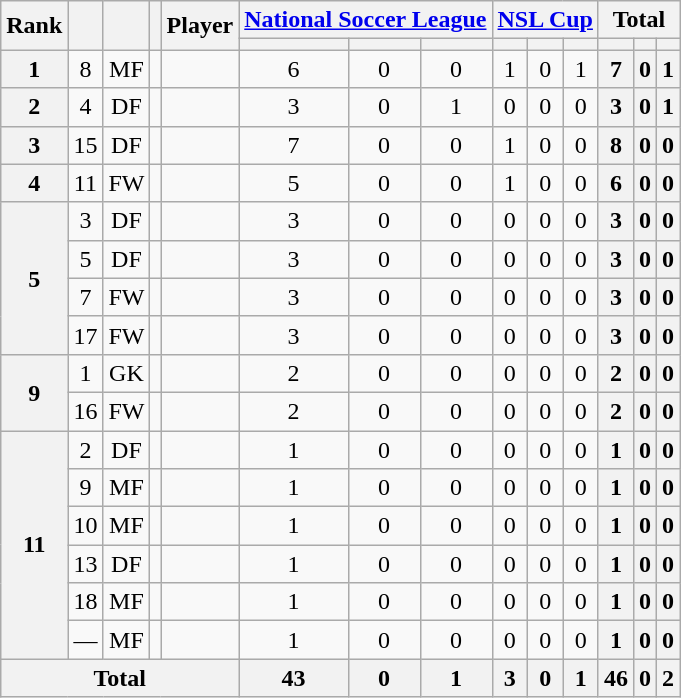<table class="wikitable sortable" style="text-align:center">
<tr>
<th rowspan="2">Rank</th>
<th rowspan="2"></th>
<th rowspan="2"></th>
<th rowspan="2"></th>
<th rowspan="2">Player</th>
<th colspan="3"><a href='#'>National Soccer League</a></th>
<th colspan="3"><a href='#'>NSL Cup</a></th>
<th colspan="3">Total</th>
</tr>
<tr>
<th></th>
<th></th>
<th></th>
<th></th>
<th></th>
<th></th>
<th></th>
<th></th>
<th></th>
</tr>
<tr>
<th>1</th>
<td>8</td>
<td>MF</td>
<td></td>
<td align="left"><br></td>
<td>6</td>
<td>0</td>
<td>0<br></td>
<td>1</td>
<td>0</td>
<td>1<br></td>
<th>7</th>
<th>0</th>
<th>1</th>
</tr>
<tr>
<th>2</th>
<td>4</td>
<td>DF</td>
<td></td>
<td align="left"><br></td>
<td>3</td>
<td>0</td>
<td>1<br></td>
<td>0</td>
<td>0</td>
<td>0<br></td>
<th>3</th>
<th>0</th>
<th>1</th>
</tr>
<tr>
<th>3</th>
<td>15</td>
<td>DF</td>
<td></td>
<td align="left"><br></td>
<td>7</td>
<td>0</td>
<td>0<br></td>
<td>1</td>
<td>0</td>
<td>0<br></td>
<th>8</th>
<th>0</th>
<th>0</th>
</tr>
<tr>
<th>4</th>
<td>11</td>
<td>FW</td>
<td></td>
<td align="left"><br></td>
<td>5</td>
<td>0</td>
<td>0<br></td>
<td>1</td>
<td>0</td>
<td>0<br></td>
<th>6</th>
<th>0</th>
<th>0</th>
</tr>
<tr>
<th rowspan="4">5</th>
<td>3</td>
<td>DF</td>
<td></td>
<td align="left"><br></td>
<td>3</td>
<td>0</td>
<td>0<br></td>
<td>0</td>
<td>0</td>
<td>0<br></td>
<th>3</th>
<th>0</th>
<th>0</th>
</tr>
<tr>
<td>5</td>
<td>DF</td>
<td></td>
<td align="left"><br></td>
<td>3</td>
<td>0</td>
<td>0<br></td>
<td>0</td>
<td>0</td>
<td>0<br></td>
<th>3</th>
<th>0</th>
<th>0</th>
</tr>
<tr>
<td>7</td>
<td>FW</td>
<td></td>
<td align="left"><br></td>
<td>3</td>
<td>0</td>
<td>0<br></td>
<td>0</td>
<td>0</td>
<td>0<br></td>
<th>3</th>
<th>0</th>
<th>0</th>
</tr>
<tr>
<td>17</td>
<td>FW</td>
<td></td>
<td align="left"><br></td>
<td>3</td>
<td>0</td>
<td>0<br></td>
<td>0</td>
<td>0</td>
<td>0<br></td>
<th>3</th>
<th>0</th>
<th>0</th>
</tr>
<tr>
<th rowspan="2">9</th>
<td>1</td>
<td>GK</td>
<td></td>
<td align="left"><br></td>
<td>2</td>
<td>0</td>
<td>0<br></td>
<td>0</td>
<td>0</td>
<td>0<br></td>
<th>2</th>
<th>0</th>
<th>0</th>
</tr>
<tr>
<td>16</td>
<td>FW</td>
<td></td>
<td align="left"><br></td>
<td>2</td>
<td>0</td>
<td>0<br></td>
<td>0</td>
<td>0</td>
<td>0<br></td>
<th>2</th>
<th>0</th>
<th>0</th>
</tr>
<tr>
<th rowspan="6">11</th>
<td>2</td>
<td>DF</td>
<td></td>
<td align="left"><br></td>
<td>1</td>
<td>0</td>
<td>0<br></td>
<td>0</td>
<td>0</td>
<td>0<br></td>
<th>1</th>
<th>0</th>
<th>0</th>
</tr>
<tr>
<td>9</td>
<td>MF</td>
<td></td>
<td align="left"><br></td>
<td>1</td>
<td>0</td>
<td>0<br></td>
<td>0</td>
<td>0</td>
<td>0<br></td>
<th>1</th>
<th>0</th>
<th>0</th>
</tr>
<tr>
<td>10</td>
<td>MF</td>
<td></td>
<td align="left"><br></td>
<td>1</td>
<td>0</td>
<td>0<br></td>
<td>0</td>
<td>0</td>
<td>0<br></td>
<th>1</th>
<th>0</th>
<th>0</th>
</tr>
<tr>
<td>13</td>
<td>DF</td>
<td></td>
<td align="left"><br></td>
<td>1</td>
<td>0</td>
<td>0<br></td>
<td>0</td>
<td>0</td>
<td>0<br></td>
<th>1</th>
<th>0</th>
<th>0</th>
</tr>
<tr>
<td>18</td>
<td>MF</td>
<td></td>
<td align="left"><br></td>
<td>1</td>
<td>0</td>
<td>0<br></td>
<td>0</td>
<td>0</td>
<td>0<br></td>
<th>1</th>
<th>0</th>
<th>0</th>
</tr>
<tr>
<td>—</td>
<td>MF</td>
<td></td>
<td align="left"><br></td>
<td>1</td>
<td>0</td>
<td>0<br></td>
<td>0</td>
<td>0</td>
<td>0<br></td>
<th>1</th>
<th>0</th>
<th>0</th>
</tr>
<tr>
<th colspan="5">Total<br></th>
<th>43</th>
<th>0</th>
<th>1<br></th>
<th>3</th>
<th>0</th>
<th>1<br></th>
<th>46</th>
<th>0</th>
<th>2</th>
</tr>
</table>
